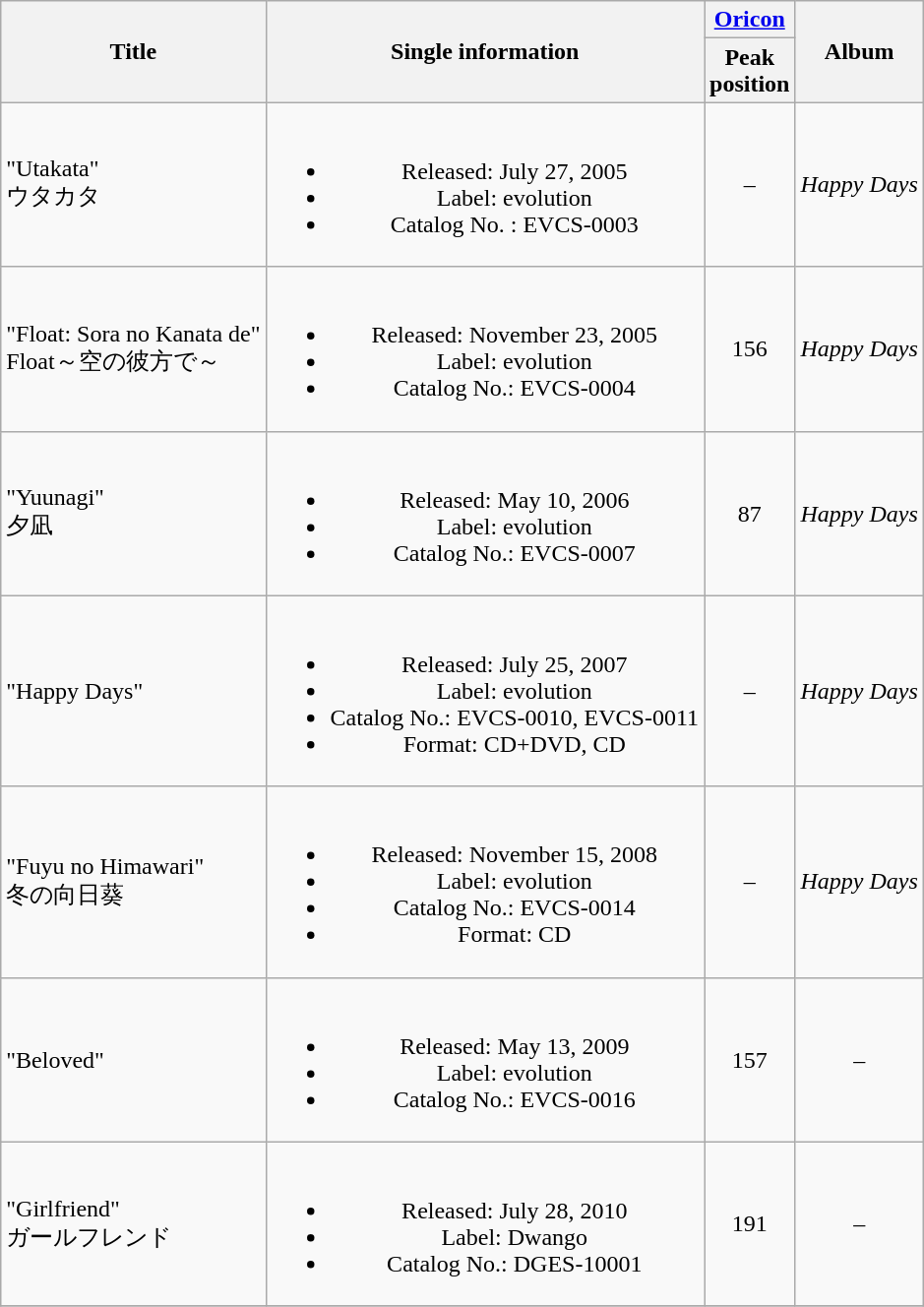<table class="wikitable plainrowheaders" style="text-align:center">
<tr>
<th rowspan=2; style=>Title</th>
<th rowspan=2;>Single information</th>
<th colspan=1; style=><a href='#'>Oricon</a></th>
<th rowspan=2;>Album</th>
</tr>
<tr>
<th style=>Peak<br>position</th>
</tr>
<tr>
<td align=left>"Utakata"<br>ウタカタ</td>
<td><br><ul><li>Released: July 27, 2005</li><li>Label: evolution</li><li>Catalog No. : EVCS-0003</li></ul></td>
<td>–</td>
<td><em>Happy Days</em></td>
</tr>
<tr>
<td align=left>"Float: Sora no Kanata de"<br>Float～空の彼方で～</td>
<td><br><ul><li>Released: November 23, 2005</li><li>Label: evolution</li><li>Catalog No.: EVCS-0004</li></ul></td>
<td>156</td>
<td><em>Happy Days</em></td>
</tr>
<tr>
<td align=left>"Yuunagi"<br>夕凪</td>
<td><br><ul><li>Released: May 10, 2006</li><li>Label: evolution</li><li>Catalog No.: EVCS-0007</li></ul></td>
<td>87</td>
<td><em>Happy Days</em></td>
</tr>
<tr>
<td align=left>"Happy Days"</td>
<td><br><ul><li>Released: July 25, 2007</li><li>Label: evolution</li><li>Catalog No.: EVCS-0010, EVCS-0011</li><li>Format: CD+DVD, CD</li></ul></td>
<td>–</td>
<td><em>Happy Days</em></td>
</tr>
<tr>
<td align=left>"Fuyu no Himawari"<br>冬の向日葵</td>
<td><br><ul><li>Released: November 15, 2008</li><li>Label: evolution</li><li>Catalog No.: EVCS-0014</li><li>Format: CD</li></ul></td>
<td>–</td>
<td><em>Happy Days</em></td>
</tr>
<tr>
<td align=left>"Beloved"</td>
<td><br><ul><li>Released: May 13, 2009</li><li>Label: evolution</li><li>Catalog No.: EVCS-0016</li></ul></td>
<td>157</td>
<td>–</td>
</tr>
<tr>
<td align=left>"Girlfriend"<br>ガールフレンド</td>
<td><br><ul><li>Released: July 28, 2010</li><li>Label: Dwango</li><li>Catalog No.: DGES-10001</li></ul></td>
<td>191</td>
<td>–</td>
</tr>
<tr>
</tr>
</table>
